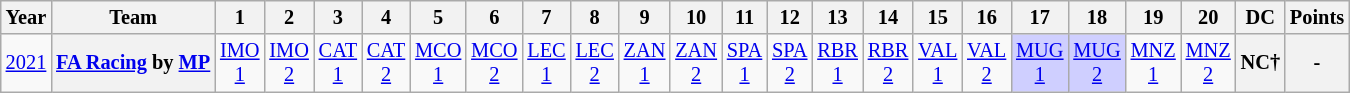<table class="wikitable" style="text-align:center; font-size:85%">
<tr>
<th>Year</th>
<th>Team</th>
<th>1</th>
<th>2</th>
<th>3</th>
<th>4</th>
<th>5</th>
<th>6</th>
<th>7</th>
<th>8</th>
<th>9</th>
<th>10</th>
<th>11</th>
<th>12</th>
<th>13</th>
<th>14</th>
<th>15</th>
<th>16</th>
<th>17</th>
<th>18</th>
<th>19</th>
<th>20</th>
<th>DC</th>
<th>Points</th>
</tr>
<tr>
<td><a href='#'>2021</a></td>
<th nowrap><a href='#'>FA Racing</a> by <a href='#'>MP</a></th>
<td style="background:#;"><a href='#'>IMO<br>1</a></td>
<td style="background:#;"><a href='#'>IMO<br>2</a></td>
<td style="background:#;"><a href='#'>CAT<br>1</a></td>
<td style="background:#;"><a href='#'>CAT<br>2</a></td>
<td style="background:#;"><a href='#'>MCO<br>1</a></td>
<td style="background:#;"><a href='#'>MCO<br>2</a></td>
<td style="background:#;"><a href='#'>LEC<br>1</a></td>
<td style="background:#;"><a href='#'>LEC<br>2</a></td>
<td style="background:#;"><a href='#'>ZAN<br>1</a></td>
<td style="background:#;"><a href='#'>ZAN<br>2</a></td>
<td style="background:#;"><a href='#'>SPA<br>1</a></td>
<td style="background:#;"><a href='#'>SPA<br>2</a></td>
<td style="background:#;"><a href='#'>RBR<br>1</a></td>
<td style="background:#;"><a href='#'>RBR<br>2</a></td>
<td style="background:#;"><a href='#'>VAL<br>1</a></td>
<td style="background:#;"><a href='#'>VAL<br>2</a></td>
<td style="background:#CFCFFF;"><a href='#'>MUG<br>1</a><br></td>
<td style="background:#CFCFFF;"><a href='#'>MUG<br>2</a><br></td>
<td style="background:#;"><a href='#'>MNZ<br>1</a></td>
<td style="background:#;"><a href='#'>MNZ<br>2</a></td>
<th>NC†</th>
<th>-</th>
</tr>
</table>
